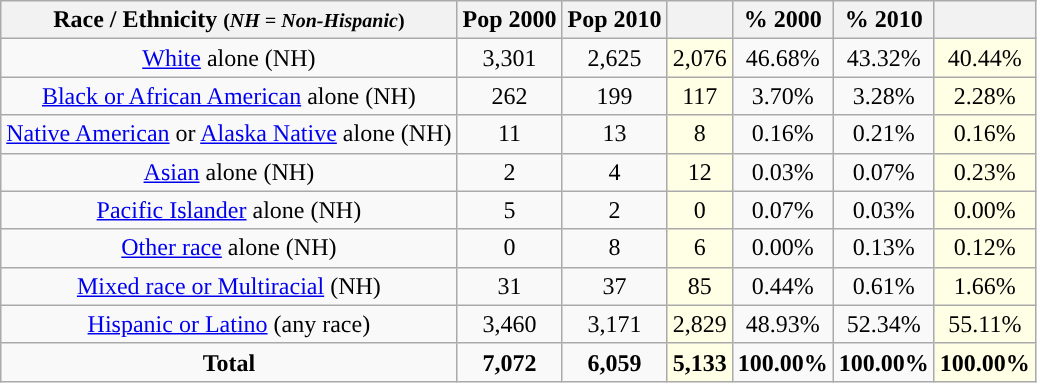<table class="wikitable" style="text-align:center;">
<tr>
<th>Race / Ethnicity <small>(<em>NH = Non-Hispanic</em>)</small></th>
<th>Pop 2000</th>
<th>Pop 2010</th>
<th></th>
<th>% 2000</th>
<th>% 2010</th>
<th></th>
</tr>
<tr>
<td><a href='#'>White</a> alone (NH)</td>
<td>3,301</td>
<td>2,625</td>
<td style='background: #ffffe6;'>2,076</td>
<td>46.68%</td>
<td>43.32%</td>
<td style='background: #ffffe6;'>40.44%</td>
</tr>
<tr>
<td><a href='#'>Black or African American</a> alone (NH)</td>
<td>262</td>
<td>199</td>
<td style='background: #ffffe6;'>117</td>
<td>3.70%</td>
<td>3.28%</td>
<td style='background: #ffffe6;'>2.28%</td>
</tr>
<tr>
<td><a href='#'>Native American</a> or <a href='#'>Alaska Native</a> alone (NH)</td>
<td>11</td>
<td>13</td>
<td style='background: #ffffe6;'>8</td>
<td>0.16%</td>
<td>0.21%</td>
<td style='background: #ffffe6;'>0.16%</td>
</tr>
<tr>
<td><a href='#'>Asian</a> alone (NH)</td>
<td>2</td>
<td>4</td>
<td style='background: #ffffe6;'>12</td>
<td>0.03%</td>
<td>0.07%</td>
<td style='background: #ffffe6;'>0.23%</td>
</tr>
<tr>
<td><a href='#'>Pacific Islander</a> alone (NH)</td>
<td>5</td>
<td>2</td>
<td style='background: #ffffe6;'>0</td>
<td>0.07%</td>
<td>0.03%</td>
<td style='background: #ffffe6;'>0.00%</td>
</tr>
<tr>
<td><a href='#'>Other race</a> alone (NH)</td>
<td>0</td>
<td>8</td>
<td style='background: #ffffe6;'>6</td>
<td>0.00%</td>
<td>0.13%</td>
<td style='background: #ffffe6;'>0.12%</td>
</tr>
<tr>
<td><a href='#'>Mixed race or Multiracial</a> (NH)</td>
<td>31</td>
<td>37</td>
<td style='background: #ffffe6;'>85</td>
<td>0.44%</td>
<td>0.61%</td>
<td style='background: #ffffe6;'>1.66%</td>
</tr>
<tr>
<td><a href='#'>Hispanic or Latino</a> (any race)</td>
<td>3,460</td>
<td>3,171</td>
<td style='background: #ffffe6;'>2,829</td>
<td>48.93%</td>
<td>52.34%</td>
<td style='background: #ffffe6;'>55.11%</td>
</tr>
<tr>
<td><strong>Total</strong></td>
<td><strong>7,072</strong></td>
<td><strong>6,059</strong></td>
<td style='background: #ffffe6;'><strong>5,133</strong></td>
<td><strong>100.00%</strong></td>
<td><strong>100.00%</strong></td>
<td style='background: #ffffe6;'><strong>100.00%</strong></td>
</tr>
</table>
